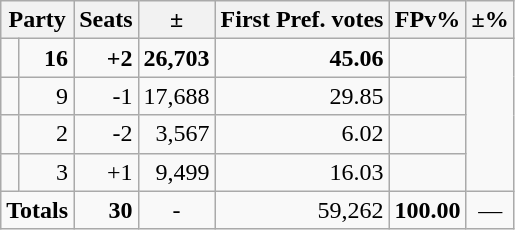<table class=wikitable>
<tr>
<th colspan=2 align=center>Party</th>
<th valign=top>Seats</th>
<th valign=top>±</th>
<th valign=top>First Pref. votes</th>
<th valign=top>FPv%</th>
<th valign=top>±%</th>
</tr>
<tr>
<td></td>
<td align=right><strong>16</strong></td>
<td align=right><strong>+2</strong></td>
<td align=right><strong>26,703</strong></td>
<td align=right><strong>45.06</strong></td>
<td align=right></td>
</tr>
<tr>
<td></td>
<td align=right>9</td>
<td align=right>-1</td>
<td align=right>17,688</td>
<td align=right>29.85</td>
<td align=right></td>
</tr>
<tr>
<td></td>
<td align=right>2</td>
<td align=right>-2</td>
<td align=right>3,567</td>
<td align=right>6.02</td>
<td align=right></td>
</tr>
<tr>
<td></td>
<td align=right>3</td>
<td align=right>+1</td>
<td align=right>9,499</td>
<td align=right>16.03</td>
<td align=right></td>
</tr>
<tr>
<td colspan=2 align=center><strong>Totals</strong></td>
<td align=right><strong>30</strong></td>
<td align=center>-</td>
<td align=right>59,262</td>
<td align=center><strong>100.00</strong></td>
<td align=center>—</td>
</tr>
</table>
